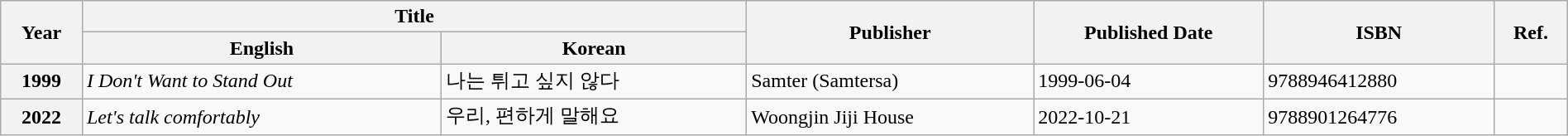<table class="wikitable plainrowheaders" style="text-align:none; font-size:100%; padding:0 auto; width:100%; margin:auto">
<tr>
<th rowspan="2" scope="col">Year</th>
<th colspan="2" scope="col">Title</th>
<th rowspan="2" scope="col">Publisher</th>
<th rowspan="2" scope="col">Published Date</th>
<th rowspan="2" scope="col">ISBN</th>
<th rowspan="2" scope="col">Ref.</th>
</tr>
<tr>
<th>English</th>
<th>Korean</th>
</tr>
<tr>
<th scope="row">1999</th>
<td><em>I Don't Want to Stand Out</em></td>
<td>나는 튀고 싶지 않다</td>
<td>Samter (Samtersa)</td>
<td>1999-06-04</td>
<td>9788946412880</td>
<td></td>
</tr>
<tr>
<th scope="row">2022</th>
<td><em>Let's talk comfortably</em></td>
<td>우리, 편하게 말해요</td>
<td>Woongjin Jiji House</td>
<td>2022-10-21</td>
<td>9788901264776</td>
<td></td>
</tr>
</table>
